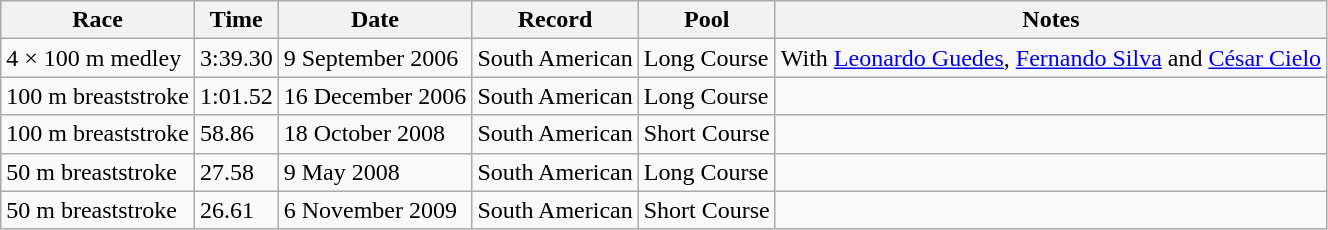<table class="wikitable">
<tr>
<th>Race</th>
<th>Time</th>
<th>Date</th>
<th>Record</th>
<th>Pool</th>
<th>Notes</th>
</tr>
<tr>
<td>4 × 100 m medley</td>
<td>3:39.30</td>
<td>9 September 2006</td>
<td>South American</td>
<td>Long Course</td>
<td>With <a href='#'>Leonardo Guedes</a>, <a href='#'>Fernando Silva</a> and <a href='#'>César Cielo</a></td>
</tr>
<tr>
<td>100 m breaststroke</td>
<td>1:01.52</td>
<td>16 December 2006</td>
<td>South American</td>
<td>Long Course</td>
<td></td>
</tr>
<tr>
<td>100 m breaststroke</td>
<td>58.86</td>
<td>18 October 2008</td>
<td>South American</td>
<td>Short Course</td>
<td></td>
</tr>
<tr>
<td>50 m breaststroke</td>
<td>27.58</td>
<td>9 May 2008</td>
<td>South American</td>
<td>Long Course</td>
<td></td>
</tr>
<tr>
<td>50 m breaststroke</td>
<td>26.61</td>
<td>6 November 2009</td>
<td>South American</td>
<td>Short Course</td>
<td></td>
</tr>
</table>
